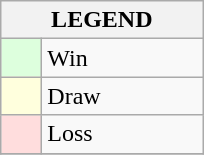<table class="wikitable" border="1">
<tr>
<th colspan="2">LEGEND</th>
</tr>
<tr>
<td style="background:#ddffdd;" width=20> </td>
<td width=100>Win</td>
</tr>
<tr>
<td style="background:#ffffdd"  width=20> </td>
<td width=100>Draw</td>
</tr>
<tr>
<td style="background:#ffdddd;" width=20> </td>
<td width=100>Loss</td>
</tr>
<tr>
</tr>
</table>
